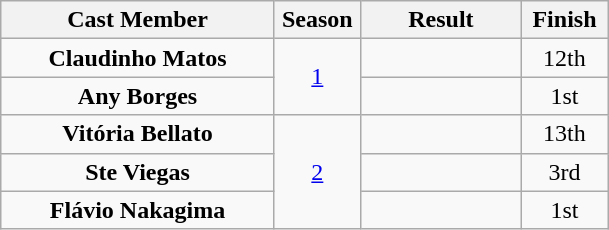<table class="wikitable sortable" style="text-align: center">
<tr>
<th width=175>Cast Member</th>
<th width=050>Season</th>
<th width=100>Result</th>
<th width=050>Finish</th>
</tr>
<tr>
<td><strong>Claudinho Matos</strong><br></td>
<td rowspan="2"><a href='#'>1</a></td>
<td></td>
<td>12th</td>
</tr>
<tr>
<td><strong>Any Borges</strong><br></td>
<td></td>
<td>1st</td>
</tr>
<tr>
<td><strong>Vitória Bellato</strong><br></td>
<td rowspan="3"><a href='#'>2</a></td>
<td></td>
<td>13th</td>
</tr>
<tr>
<td><strong>Ste Viegas</strong><br></td>
<td></td>
<td>3rd</td>
</tr>
<tr>
<td><strong>Flávio Nakagima</strong><br></td>
<td></td>
<td>1st</td>
</tr>
</table>
